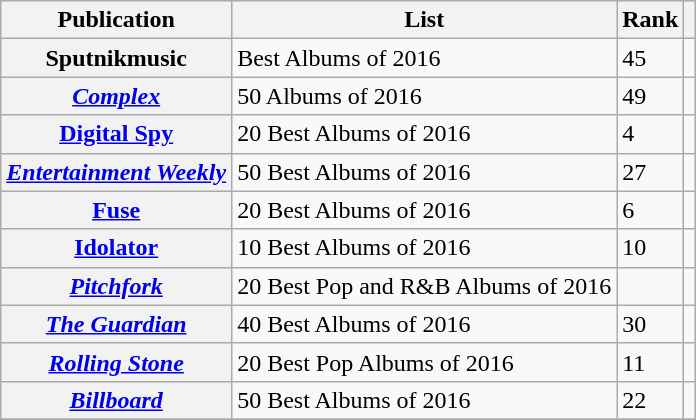<table class="wikitable plainrowheaders sortable">
<tr>
<th>Publication</th>
<th>List</th>
<th>Rank</th>
<th></th>
</tr>
<tr>
<th scope="row">Sputnikmusic</th>
<td>Best Albums of 2016</td>
<td>45</td>
<td></td>
</tr>
<tr>
<th scope="row"><em><a href='#'>Complex</a></em></th>
<td>50 Albums of 2016</td>
<td>49</td>
<td></td>
</tr>
<tr>
<th scope="row"><a href='#'>Digital Spy</a></th>
<td>20 Best Albums of 2016</td>
<td>4</td>
<td></td>
</tr>
<tr>
<th scope="row"><em><a href='#'>Entertainment Weekly</a></em></th>
<td>50 Best Albums of 2016</td>
<td>27</td>
<td></td>
</tr>
<tr>
<th scope="row"><a href='#'>Fuse</a></th>
<td>20 Best Albums of 2016</td>
<td>6</td>
<td></td>
</tr>
<tr>
<th scope="row"><a href='#'>Idolator</a></th>
<td>10 Best Albums of 2016</td>
<td>10</td>
<td></td>
</tr>
<tr>
<th scope="row"><em><a href='#'>Pitchfork</a></em></th>
<td>20 Best Pop and R&B Albums of 2016</td>
<td></td>
<td></td>
</tr>
<tr>
<th scope="row"><em><a href='#'>The Guardian</a></em></th>
<td>40 Best Albums of 2016</td>
<td>30</td>
<td></td>
</tr>
<tr>
<th scope="row"><em><a href='#'>Rolling Stone</a></em></th>
<td>20 Best Pop Albums of 2016</td>
<td>11</td>
<td></td>
</tr>
<tr>
<th scope="row"><em><a href='#'>Billboard</a></em></th>
<td>50 Best Albums of 2016</td>
<td>22</td>
<td></td>
</tr>
<tr>
</tr>
</table>
